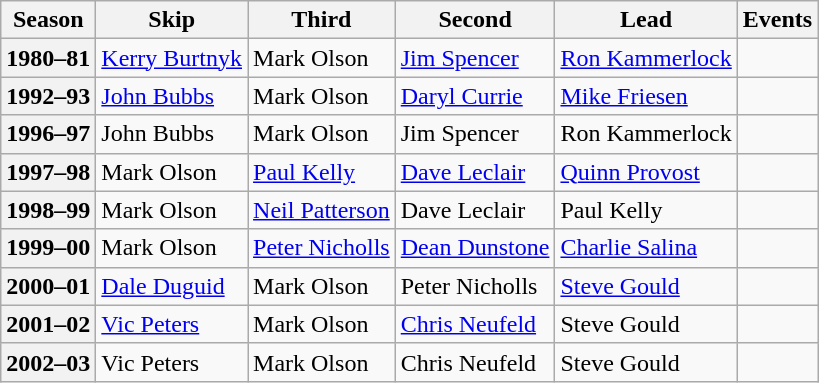<table class="wikitable">
<tr>
<th scope="col">Season</th>
<th scope="col">Skip</th>
<th scope="col">Third</th>
<th scope="col">Second</th>
<th scope="col">Lead</th>
<th scope="col">Events</th>
</tr>
<tr>
<th scope="row">1980–81</th>
<td><a href='#'>Kerry Burtnyk</a></td>
<td>Mark Olson</td>
<td><a href='#'>Jim Spencer</a></td>
<td><a href='#'>Ron Kammerlock</a></td>
<td> <br> </td>
</tr>
<tr>
<th scope="row">1992–93</th>
<td><a href='#'>John Bubbs</a></td>
<td>Mark Olson</td>
<td><a href='#'>Daryl Currie</a></td>
<td><a href='#'>Mike Friesen</a></td>
<td></td>
</tr>
<tr>
<th scope="row">1996–97</th>
<td>John Bubbs</td>
<td>Mark Olson</td>
<td>Jim Spencer</td>
<td>Ron Kammerlock</td>
<td></td>
</tr>
<tr>
<th scope="row">1997–98</th>
<td>Mark Olson</td>
<td><a href='#'>Paul Kelly</a></td>
<td><a href='#'>Dave Leclair</a></td>
<td><a href='#'>Quinn Provost</a></td>
<td></td>
</tr>
<tr>
<th scope="row">1998–99</th>
<td>Mark Olson</td>
<td><a href='#'>Neil Patterson</a></td>
<td>Dave Leclair</td>
<td>Paul Kelly</td>
<td></td>
</tr>
<tr>
<th scope="row">1999–00</th>
<td>Mark Olson</td>
<td><a href='#'>Peter Nicholls</a></td>
<td><a href='#'>Dean Dunstone</a></td>
<td><a href='#'>Charlie Salina</a></td>
<td></td>
</tr>
<tr>
<th scope="row">2000–01</th>
<td><a href='#'>Dale Duguid</a></td>
<td>Mark Olson</td>
<td>Peter Nicholls</td>
<td><a href='#'>Steve Gould</a></td>
<td></td>
</tr>
<tr>
<th scope="row">2001–02</th>
<td><a href='#'>Vic Peters</a></td>
<td>Mark Olson</td>
<td><a href='#'>Chris Neufeld</a></td>
<td>Steve Gould</td>
<td></td>
</tr>
<tr>
<th scope="row">2002–03</th>
<td>Vic Peters</td>
<td>Mark Olson</td>
<td>Chris Neufeld</td>
<td>Steve Gould</td>
<td></td>
</tr>
</table>
